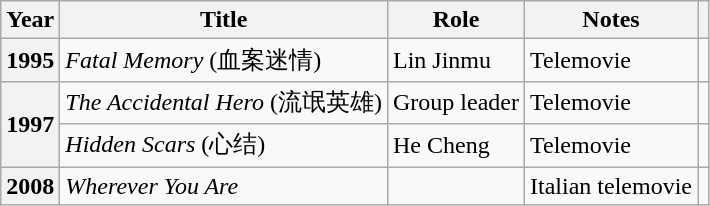<table class="wikitable sortable plainrowheaders">
<tr>
<th scope="col">Year</th>
<th scope="col">Title</th>
<th scope="col">Role</th>
<th scope="col" class="unsortable">Notes</th>
<th scope="col" class="unsortable"></th>
</tr>
<tr>
<th scope="row">1995</th>
<td><em>Fatal Memory</em> (血案迷情)</td>
<td>Lin Jinmu</td>
<td>Telemovie</td>
<td></td>
</tr>
<tr>
<th scope="row" rowspan="2">1997</th>
<td><em>The Accidental Hero</em> (流氓英雄)</td>
<td>Group leader</td>
<td>Telemovie</td>
<td></td>
</tr>
<tr>
<td><em>Hidden Scars</em> (心结)</td>
<td>He Cheng</td>
<td>Telemovie</td>
<td></td>
</tr>
<tr>
<th scope="row">2008</th>
<td><em>Wherever You Are</em></td>
<td></td>
<td>Italian telemovie</td>
<td></td>
</tr>
</table>
